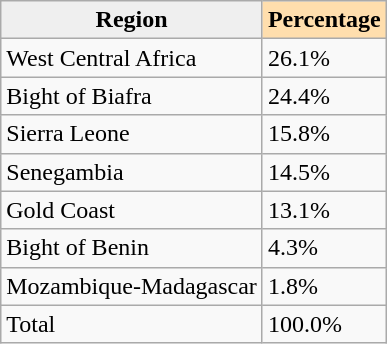<table class="wikitable">
<tr>
<th style="background:#efefef;">Region</th>
<th style="background:#ffdead;">Percentage</th>
</tr>
<tr>
<td>West Central Africa</td>
<td>26.1%</td>
</tr>
<tr>
<td>Bight of Biafra</td>
<td>24.4%</td>
</tr>
<tr>
<td>Sierra Leone</td>
<td>15.8%</td>
</tr>
<tr>
<td>Senegambia</td>
<td>14.5%</td>
</tr>
<tr>
<td>Gold Coast</td>
<td>13.1%</td>
</tr>
<tr>
<td>Bight of Benin</td>
<td>4.3%</td>
</tr>
<tr>
<td>Mozambique-Madagascar</td>
<td>1.8%</td>
</tr>
<tr>
<td>Total</td>
<td>100.0%</td>
</tr>
</table>
